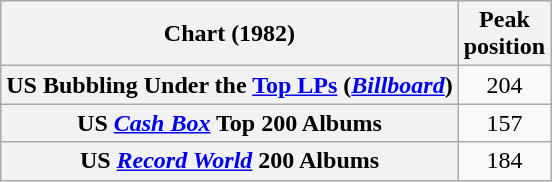<table class="wikitable sortable plainrowheaders" style="text-align:center">
<tr>
<th>Chart (1982)</th>
<th>Peak<br>position</th>
</tr>
<tr>
<th scope="row">US Bubbling Under the <a href='#'>Top LPs</a> (<em><a href='#'>Billboard</a></em>)</th>
<td>204</td>
</tr>
<tr>
<th scope="row">US <em><a href='#'>Cash Box</a></em> Top 200 Albums</th>
<td>157</td>
</tr>
<tr>
<th scope="row">US <em><a href='#'>Record World</a></em> 200 Albums</th>
<td>184</td>
</tr>
</table>
